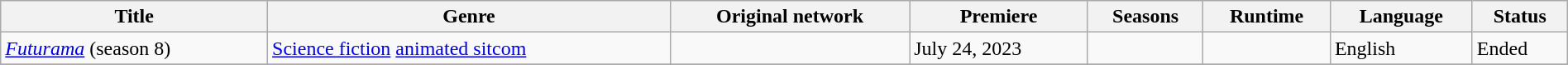<table class="wikitable sortable" style="width:100%;">
<tr>
<th>Title</th>
<th>Genre</th>
<th>Original network</th>
<th>Premiere</th>
<th>Seasons</th>
<th>Runtime</th>
<th>Language</th>
<th>Status</th>
</tr>
<tr>
<td><em><a href='#'>Futurama</a></em> (season 8)</td>
<td><a href='#'>Science fiction</a> <a href='#'>animated sitcom</a></td>
<td></td>
<td>July 24, 2023</td>
<td></td>
<td></td>
<td>English</td>
<td>Ended</td>
</tr>
<tr>
</tr>
</table>
